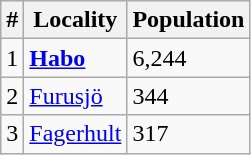<table class="wikitable">
<tr>
<th>#</th>
<th>Locality</th>
<th>Population</th>
</tr>
<tr>
<td>1</td>
<td><strong><a href='#'>Habo</a></strong></td>
<td>6,244</td>
</tr>
<tr>
<td>2</td>
<td><a href='#'>Furusjö</a></td>
<td>344</td>
</tr>
<tr>
<td>3</td>
<td><a href='#'>Fagerhult</a></td>
<td>317</td>
</tr>
</table>
